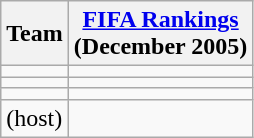<table class="wikitable sortable" style="text-align: left;">
<tr>
<th>Team</th>
<th><a href='#'>FIFA Rankings</a><br>(December 2005)</th>
</tr>
<tr>
<td></td>
<td></td>
</tr>
<tr>
<td></td>
<td></td>
</tr>
<tr>
<td></td>
<td></td>
</tr>
<tr>
<td> (host)</td>
<td></td>
</tr>
</table>
